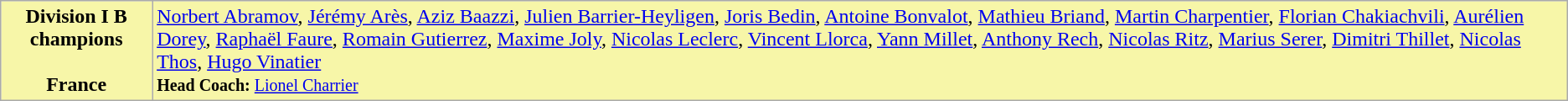<table class="wikitable" style="min-width:60%">
<tr bgcolor="#F7F6A8">
<td style="text-align:center"><strong>Division I B champions<br><br>France</strong></td>
<td><a href='#'>Norbert Abramov</a>, <a href='#'>Jérémy Arès</a>, <a href='#'>Aziz Baazzi</a>, <a href='#'>Julien Barrier-Heyligen</a>, <a href='#'>Joris Bedin</a>, <a href='#'>Antoine Bonvalot</a>, <a href='#'>Mathieu Briand</a>, <a href='#'>Martin Charpentier</a>, <a href='#'>Florian Chakiachvili</a>, <a href='#'>Aurélien Dorey</a>, <a href='#'>Raphaël Faure</a>, <a href='#'>Romain Gutierrez</a>, <a href='#'>Maxime Joly</a>, <a href='#'>Nicolas Leclerc</a>, <a href='#'>Vincent Llorca</a>, <a href='#'>Yann Millet</a>, <a href='#'>Anthony Rech</a>, <a href='#'>Nicolas Ritz</a>, <a href='#'>Marius Serer</a>, <a href='#'>Dimitri Thillet</a>, <a href='#'>Nicolas Thos</a>, <a href='#'>Hugo Vinatier</a><br><small><strong>Head Coach:</strong> <a href='#'>Lionel Charrier</a></small></td>
</tr>
</table>
